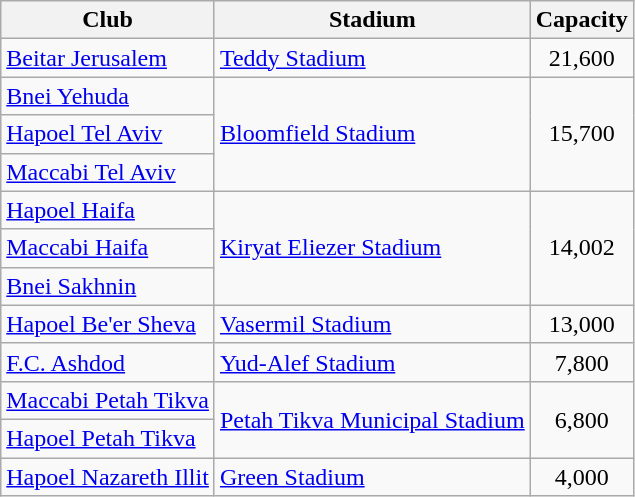<table class="wikitable sortable">
<tr>
<th>Club</th>
<th>Stadium</th>
<th>Capacity</th>
</tr>
<tr>
<td><a href='#'>Beitar Jerusalem</a></td>
<td><a href='#'>Teddy Stadium</a></td>
<td align="center">21,600</td>
</tr>
<tr>
<td><a href='#'>Bnei Yehuda</a></td>
<td rowspan="3"><a href='#'>Bloomfield Stadium</a></td>
<td rowspan="3" align="center">15,700</td>
</tr>
<tr>
<td><a href='#'>Hapoel Tel Aviv</a></td>
</tr>
<tr>
<td><a href='#'>Maccabi Tel Aviv</a></td>
</tr>
<tr>
<td><a href='#'>Hapoel Haifa</a></td>
<td rowspan="3"><a href='#'>Kiryat Eliezer Stadium</a></td>
<td rowspan="3" align="center">14,002</td>
</tr>
<tr>
<td><a href='#'>Maccabi Haifa</a></td>
</tr>
<tr>
<td><a href='#'>Bnei Sakhnin</a></td>
</tr>
<tr>
<td><a href='#'>Hapoel Be'er Sheva</a></td>
<td><a href='#'>Vasermil Stadium</a></td>
<td align="center">13,000</td>
</tr>
<tr>
<td><a href='#'>F.C. Ashdod</a></td>
<td><a href='#'>Yud-Alef Stadium</a></td>
<td align="center">7,800</td>
</tr>
<tr>
<td><a href='#'>Maccabi Petah Tikva</a></td>
<td rowspan="2"><a href='#'>Petah Tikva Municipal Stadium</a></td>
<td rowspan="2" align="center">6,800</td>
</tr>
<tr>
<td><a href='#'>Hapoel Petah Tikva</a></td>
</tr>
<tr>
<td><a href='#'>Hapoel Nazareth Illit</a></td>
<td><a href='#'>Green Stadium</a></td>
<td align="center">4,000</td>
</tr>
</table>
